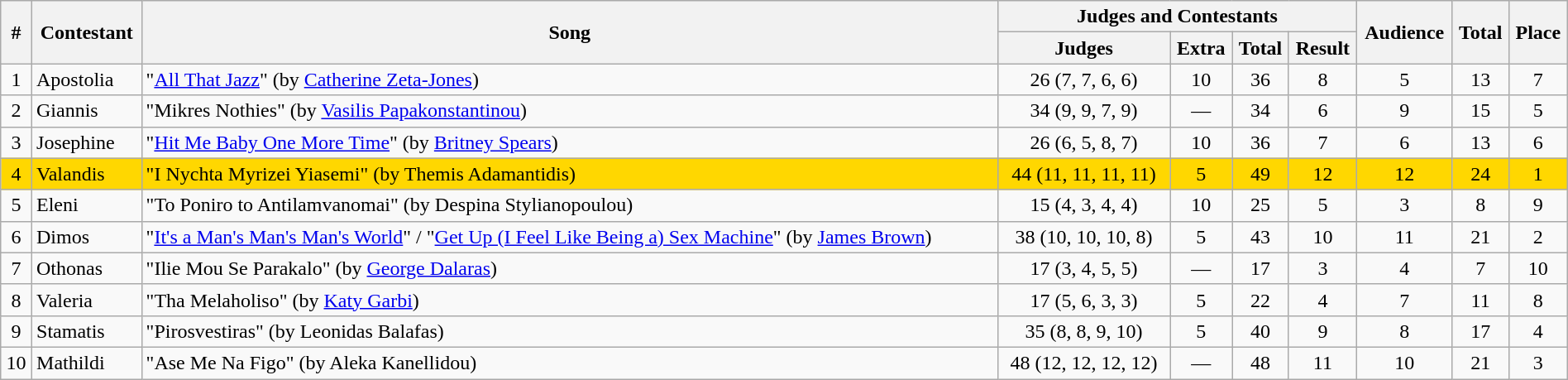<table class="sortable wikitable" style="text-align:center;" width="100%">
<tr>
<th rowspan="2">#</th>
<th rowspan="2">Contestant</th>
<th rowspan="2">Song</th>
<th colspan="4">Judges and Contestants</th>
<th rowspan="2">Audience</th>
<th rowspan="2">Total</th>
<th rowspan="2">Place</th>
</tr>
<tr>
<th width="11%">Judges</th>
<th>Extra</th>
<th>Total</th>
<th>Result</th>
</tr>
<tr>
<td>1</td>
<td align="left">Apostolia</td>
<td align="left">"<a href='#'>All That Jazz</a>" (by <a href='#'>Catherine Zeta-Jones</a>)</td>
<td>26 (7, 7, 6, 6)</td>
<td>10</td>
<td>36</td>
<td>8</td>
<td>5</td>
<td>13</td>
<td>7</td>
</tr>
<tr>
<td>2</td>
<td align="left">Giannis</td>
<td align="left">"Mikres Nothies" (by <a href='#'>Vasilis Papakonstantinou</a>)</td>
<td>34 (9, 9, 7, 9)</td>
<td>—</td>
<td>34</td>
<td>6</td>
<td>9</td>
<td>15</td>
<td>5</td>
</tr>
<tr>
<td>3</td>
<td align="left">Josephine</td>
<td align="left">"<a href='#'>Hit Me Baby One More Time</a>" (by <a href='#'>Britney Spears</a>)</td>
<td>26 (6, 5, 8, 7)</td>
<td>10</td>
<td>36</td>
<td>7</td>
<td>6</td>
<td>13</td>
<td>6</td>
</tr>
<tr bgcolor="gold">
<td>4</td>
<td align="left">Valandis</td>
<td align="left">"I Nychta Myrizei Yiasemi" (by Themis Adamantidis)</td>
<td>44 (11, 11, 11, 11)</td>
<td>5</td>
<td>49</td>
<td>12</td>
<td>12</td>
<td>24</td>
<td>1</td>
</tr>
<tr>
<td>5</td>
<td align="left">Eleni</td>
<td align="left">"To Poniro to Antilamvanomai" (by Despina Stylianopoulou)</td>
<td>15 (4, 3, 4, 4)</td>
<td>10</td>
<td>25</td>
<td>5</td>
<td>3</td>
<td>8</td>
<td>9</td>
</tr>
<tr>
<td>6</td>
<td align="left">Dimos</td>
<td align="left">"<a href='#'>It's a Man's Man's Man's World</a>" / "<a href='#'>Get Up (I Feel Like Being a) Sex Machine</a>" (by <a href='#'>James Brown</a>)</td>
<td>38 (10, 10, 10, 8)</td>
<td>5</td>
<td>43</td>
<td>10</td>
<td>11</td>
<td>21</td>
<td>2</td>
</tr>
<tr>
<td>7</td>
<td align="left">Othonas</td>
<td align="left">"Ilie Mou Se Parakalo" (by <a href='#'>George Dalaras</a>)</td>
<td>17 (3, 4, 5, 5)</td>
<td>—</td>
<td>17</td>
<td>3</td>
<td>4</td>
<td>7</td>
<td>10</td>
</tr>
<tr>
<td>8</td>
<td align="left">Valeria</td>
<td align="left">"Tha Melaholiso" (by <a href='#'>Katy Garbi</a>)</td>
<td>17 (5, 6, 3, 3)</td>
<td>5</td>
<td>22</td>
<td>4</td>
<td>7</td>
<td>11</td>
<td>8</td>
</tr>
<tr>
<td>9</td>
<td align="left">Stamatis</td>
<td align="left">"Pirosvestiras" (by Leonidas Balafas)</td>
<td>35 (8, 8, 9, 10)</td>
<td>5</td>
<td>40</td>
<td>9</td>
<td>8</td>
<td>17</td>
<td>4</td>
</tr>
<tr>
<td>10</td>
<td align="left">Mathildi</td>
<td align="left">"Ase Me Na Figo" (by Aleka Kanellidou)</td>
<td>48 (12, 12, 12, 12)</td>
<td>—</td>
<td>48</td>
<td>11</td>
<td>10</td>
<td>21</td>
<td>3</td>
</tr>
</table>
